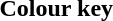<table class="toccolours">
<tr>
<th>Colour key</th>
</tr>
<tr>
<td></td>
</tr>
</table>
